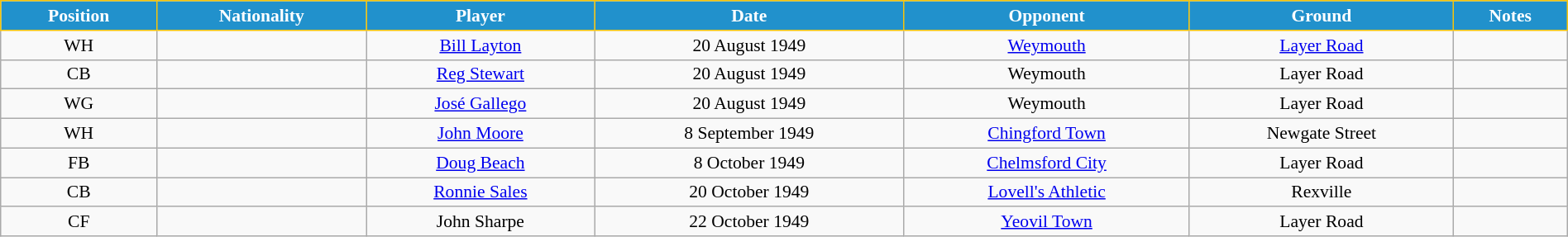<table class="wikitable" style="text-align:center; font-size:90%; width:100%;">
<tr>
<th style="background:#2191CC; color:white; border:1px solid #F7C408; text-align:center;">Position</th>
<th style="background:#2191CC; color:white; border:1px solid #F7C408; text-align:center;">Nationality</th>
<th style="background:#2191CC; color:white; border:1px solid #F7C408; text-align:center;">Player</th>
<th style="background:#2191CC; color:white; border:1px solid #F7C408; text-align:center;">Date</th>
<th style="background:#2191CC; color:white; border:1px solid #F7C408; text-align:center;">Opponent</th>
<th style="background:#2191CC; color:white; border:1px solid #F7C408; text-align:center;">Ground</th>
<th style="background:#2191CC; color:white; border:1px solid #F7C408; text-align:center;">Notes</th>
</tr>
<tr>
<td>WH</td>
<td></td>
<td><a href='#'>Bill Layton</a></td>
<td>20 August 1949</td>
<td><a href='#'>Weymouth</a></td>
<td><a href='#'>Layer Road</a></td>
<td></td>
</tr>
<tr>
<td>CB</td>
<td></td>
<td><a href='#'>Reg Stewart</a></td>
<td>20 August 1949</td>
<td>Weymouth</td>
<td>Layer Road</td>
<td></td>
</tr>
<tr>
<td>WG</td>
<td></td>
<td><a href='#'>José Gallego</a></td>
<td>20 August 1949</td>
<td>Weymouth</td>
<td>Layer Road</td>
<td></td>
</tr>
<tr>
<td>WH</td>
<td></td>
<td><a href='#'>John Moore</a></td>
<td>8 September 1949</td>
<td><a href='#'>Chingford Town</a></td>
<td>Newgate Street</td>
<td></td>
</tr>
<tr>
<td>FB</td>
<td></td>
<td><a href='#'>Doug Beach</a></td>
<td>8 October 1949</td>
<td><a href='#'>Chelmsford City</a></td>
<td>Layer Road</td>
<td></td>
</tr>
<tr>
<td>CB</td>
<td></td>
<td><a href='#'>Ronnie Sales</a></td>
<td>20 October 1949</td>
<td><a href='#'>Lovell's Athletic</a></td>
<td>Rexville</td>
<td></td>
</tr>
<tr>
<td>CF</td>
<td></td>
<td>John Sharpe</td>
<td>22 October 1949</td>
<td><a href='#'>Yeovil Town</a></td>
<td>Layer Road</td>
<td></td>
</tr>
</table>
